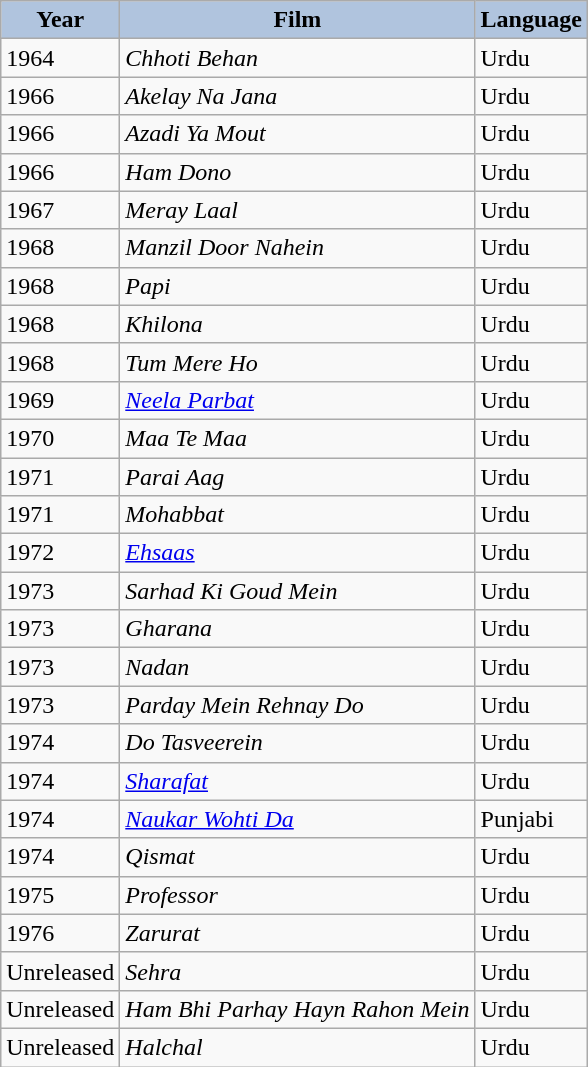<table class="wikitable sortable plainrowheaders">
<tr>
<th style="background:#B0C4DE;">Year</th>
<th style="background:#B0C4DE;">Film</th>
<th style="background:#B0C4DE;">Language</th>
</tr>
<tr>
<td>1964</td>
<td><em>Chhoti Behan</em></td>
<td>Urdu</td>
</tr>
<tr>
<td>1966</td>
<td><em>Akelay Na Jana</em></td>
<td>Urdu</td>
</tr>
<tr>
<td>1966</td>
<td><em>Azadi Ya Mout</em></td>
<td>Urdu</td>
</tr>
<tr>
<td>1966</td>
<td><em>Ham Dono</em></td>
<td>Urdu</td>
</tr>
<tr>
<td>1967</td>
<td><em>Meray Laal</em></td>
<td>Urdu</td>
</tr>
<tr>
<td>1968</td>
<td><em>Manzil Door Nahein</em></td>
<td>Urdu</td>
</tr>
<tr>
<td>1968</td>
<td><em>Papi</em></td>
<td>Urdu</td>
</tr>
<tr>
<td>1968</td>
<td><em>Khilona</em></td>
<td>Urdu</td>
</tr>
<tr>
<td>1968</td>
<td><em>Tum Mere Ho</em></td>
<td>Urdu</td>
</tr>
<tr>
<td>1969</td>
<td><em><a href='#'>Neela Parbat</a></em></td>
<td>Urdu</td>
</tr>
<tr>
<td>1970</td>
<td><em>Maa Te Maa</em></td>
<td>Urdu</td>
</tr>
<tr>
<td>1971</td>
<td><em>Parai Aag</em></td>
<td>Urdu</td>
</tr>
<tr>
<td>1971</td>
<td><em>Mohabbat</em></td>
<td>Urdu</td>
</tr>
<tr>
<td>1972</td>
<td><em><a href='#'>Ehsaas</a></em></td>
<td>Urdu</td>
</tr>
<tr>
<td>1973</td>
<td><em>Sarhad Ki Goud Mein</em></td>
<td>Urdu</td>
</tr>
<tr>
<td>1973</td>
<td><em>Gharana</em></td>
<td>Urdu</td>
</tr>
<tr>
<td>1973</td>
<td><em>Nadan</em></td>
<td>Urdu</td>
</tr>
<tr>
<td>1973</td>
<td><em>Parday Mein Rehnay Do</em></td>
<td>Urdu</td>
</tr>
<tr>
<td>1974</td>
<td><em>Do Tasveerein</em></td>
<td>Urdu</td>
</tr>
<tr>
<td>1974</td>
<td><em><a href='#'>Sharafat</a></em></td>
<td>Urdu</td>
</tr>
<tr>
<td>1974</td>
<td><em><a href='#'>Naukar Wohti Da</a></em></td>
<td>Punjabi</td>
</tr>
<tr>
<td>1974</td>
<td><em>Qismat</em></td>
<td>Urdu</td>
</tr>
<tr>
<td>1975</td>
<td><em>Professor</em></td>
<td>Urdu</td>
</tr>
<tr>
<td>1976</td>
<td><em>Zarurat</em></td>
<td>Urdu</td>
</tr>
<tr>
<td>Unreleased</td>
<td><em>Sehra</em></td>
<td>Urdu</td>
</tr>
<tr>
<td>Unreleased</td>
<td><em>Ham Bhi Parhay Hayn Rahon Mein</em></td>
<td>Urdu</td>
</tr>
<tr>
<td>Unreleased</td>
<td><em>Halchal</em></td>
<td>Urdu</td>
</tr>
</table>
